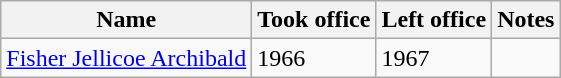<table class="wikitable">
<tr>
<th>Name</th>
<th>Took office</th>
<th>Left office</th>
<th>Notes</th>
</tr>
<tr>
<td><a href='#'>Fisher Jellicoe Archibald</a></td>
<td>1966</td>
<td>1967</td>
<td></td>
</tr>
</table>
